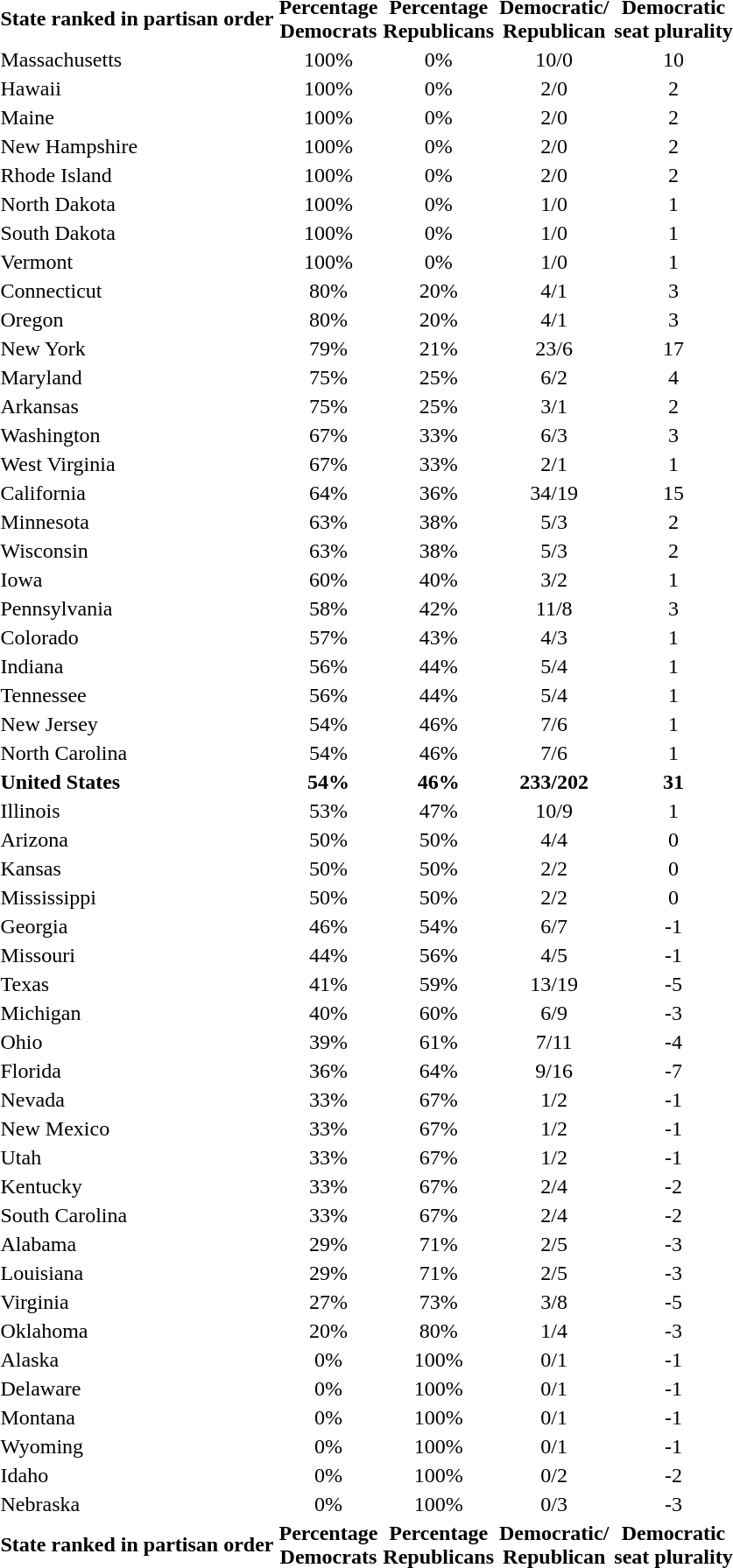<table class= sortable wikitable>
<tr>
<th>State ranked in partisan order</th>
<th>Percentage<br>Democrats</th>
<th>Percentage<br>Republicans</th>
<th>Democratic/<br>Republican</th>
<th>Democratic<br>seat plurality</th>
</tr>
<tr style="text-align:center;">
<td style="text-align:left;">Massachusetts</td>
<td>100%</td>
<td>0%</td>
<td>10/0</td>
<td>10</td>
</tr>
<tr style="text-align:center;">
<td style="text-align:left;">Hawaii</td>
<td>100%</td>
<td>0%</td>
<td>2/0</td>
<td>2</td>
</tr>
<tr style="text-align:center;">
<td style="text-align:left;">Maine</td>
<td>100%</td>
<td>0%</td>
<td>2/0</td>
<td>2</td>
</tr>
<tr style="text-align:center;">
<td style="text-align:left;">New Hampshire</td>
<td>100%</td>
<td>0%</td>
<td>2/0</td>
<td>2</td>
</tr>
<tr style="text-align:center;">
<td style="text-align:left;">Rhode Island</td>
<td>100%</td>
<td>0%</td>
<td>2/0</td>
<td>2</td>
</tr>
<tr style="text-align:center;">
<td style="text-align:left;">North Dakota</td>
<td>100%</td>
<td>0%</td>
<td>1/0</td>
<td>1</td>
</tr>
<tr style="text-align:center;">
<td style="text-align:left;">South Dakota</td>
<td>100%</td>
<td>0%</td>
<td>1/0</td>
<td>1</td>
</tr>
<tr style="text-align:center;">
<td style="text-align:left;">Vermont</td>
<td>100%</td>
<td>0%</td>
<td>1/0</td>
<td>1</td>
</tr>
<tr style="text-align:center;">
<td style="text-align:left;">Connecticut</td>
<td>80%</td>
<td>20%</td>
<td>4/1</td>
<td>3</td>
</tr>
<tr style="text-align:center;">
<td style="text-align:left;">Oregon</td>
<td>80%</td>
<td>20%</td>
<td>4/1</td>
<td>3</td>
</tr>
<tr style="text-align:center;">
<td style="text-align:left;">New York</td>
<td>79%</td>
<td>21%</td>
<td>23/6</td>
<td>17</td>
</tr>
<tr style="text-align:center;">
<td style="text-align:left;">Maryland</td>
<td>75%</td>
<td>25%</td>
<td>6/2</td>
<td>4</td>
</tr>
<tr style="text-align:center;">
<td style="text-align:left;">Arkansas</td>
<td>75%</td>
<td>25%</td>
<td>3/1</td>
<td>2</td>
</tr>
<tr style="text-align:center;">
<td style="text-align:left;">Washington</td>
<td>67%</td>
<td>33%</td>
<td>6/3</td>
<td>3</td>
</tr>
<tr style="text-align:center;">
<td style="text-align:left;">West Virginia</td>
<td>67%</td>
<td>33%</td>
<td>2/1</td>
<td>1</td>
</tr>
<tr style="text-align:center;">
<td style="text-align:left;">California</td>
<td>64%</td>
<td>36%</td>
<td>34/19</td>
<td>15</td>
</tr>
<tr style="text-align:center;">
<td style="text-align:left;">Minnesota</td>
<td>63%</td>
<td>38%</td>
<td>5/3</td>
<td>2</td>
</tr>
<tr style="text-align:center;">
<td style="text-align:left;">Wisconsin</td>
<td>63%</td>
<td>38%</td>
<td>5/3</td>
<td>2</td>
</tr>
<tr style="text-align:center;">
<td style="text-align:left;">Iowa</td>
<td>60%</td>
<td>40%</td>
<td>3/2</td>
<td>1</td>
</tr>
<tr style="text-align:center;">
<td style="text-align:left;">Pennsylvania</td>
<td>58%</td>
<td>42%</td>
<td>11/8</td>
<td>3</td>
</tr>
<tr style="text-align:center;">
<td style="text-align:left;">Colorado</td>
<td>57%</td>
<td>43%</td>
<td>4/3</td>
<td>1</td>
</tr>
<tr style="text-align:center;">
<td style="text-align:left;">Indiana</td>
<td>56%</td>
<td>44%</td>
<td>5/4</td>
<td>1</td>
</tr>
<tr style="text-align:center;">
<td style="text-align:left;">Tennessee</td>
<td>56%</td>
<td>44%</td>
<td>5/4</td>
<td>1</td>
</tr>
<tr style="text-align:center;">
<td style="text-align:left;">New Jersey</td>
<td>54%</td>
<td>46%</td>
<td>7/6</td>
<td>1</td>
</tr>
<tr style="text-align:center;">
<td style="text-align:left;">North Carolina</td>
<td>54%</td>
<td>46%</td>
<td>7/6</td>
<td>1</td>
</tr>
<tr style="text-align:center;">
<th style="text-align:left;">United States</th>
<th>54%</th>
<th>46%</th>
<th>233/202</th>
<th>31</th>
</tr>
<tr style="text-align:center;">
<td style="text-align:left;">Illinois</td>
<td>53%</td>
<td>47%</td>
<td>10/9</td>
<td>1</td>
</tr>
<tr style="text-align:center;">
<td style="text-align:left;">Arizona</td>
<td>50%</td>
<td>50%</td>
<td>4/4</td>
<td>0</td>
</tr>
<tr style="text-align:center;">
<td style="text-align:left;">Kansas</td>
<td>50%</td>
<td>50%</td>
<td>2/2</td>
<td>0</td>
</tr>
<tr style="text-align:center;">
<td style="text-align:left;">Mississippi</td>
<td>50%</td>
<td>50%</td>
<td>2/2</td>
<td>0</td>
</tr>
<tr style="text-align:center;">
<td style="text-align:left;">Georgia</td>
<td>46%</td>
<td>54%</td>
<td>6/7</td>
<td>-1</td>
</tr>
<tr style="text-align:center;">
<td style="text-align:left;">Missouri</td>
<td>44%</td>
<td>56%</td>
<td>4/5</td>
<td>-1</td>
</tr>
<tr style="text-align:center;">
<td style="text-align:left;">Texas</td>
<td>41%</td>
<td>59%</td>
<td>13/19</td>
<td>-5</td>
</tr>
<tr style="text-align:center;">
<td style="text-align:left;">Michigan</td>
<td>40%</td>
<td>60%</td>
<td>6/9</td>
<td>-3</td>
</tr>
<tr style="text-align:center;">
<td style="text-align:left;">Ohio</td>
<td>39%</td>
<td>61%</td>
<td>7/11</td>
<td>-4</td>
</tr>
<tr style="text-align:center;">
<td style="text-align:left;">Florida</td>
<td>36%</td>
<td>64%</td>
<td>9/16</td>
<td>-7</td>
</tr>
<tr style="text-align:center;">
<td style="text-align:left;">Nevada</td>
<td>33%</td>
<td>67%</td>
<td>1/2</td>
<td>-1</td>
</tr>
<tr style="text-align:center;">
<td style="text-align:left;">New Mexico</td>
<td>33%</td>
<td>67%</td>
<td>1/2</td>
<td>-1</td>
</tr>
<tr style="text-align:center;">
<td style="text-align:left;">Utah</td>
<td>33%</td>
<td>67%</td>
<td>1/2</td>
<td>-1</td>
</tr>
<tr style="text-align:center;">
<td style="text-align:left;">Kentucky</td>
<td>33%</td>
<td>67%</td>
<td>2/4</td>
<td>-2</td>
</tr>
<tr style="text-align:center;">
<td style="text-align:left;">South Carolina</td>
<td>33%</td>
<td>67%</td>
<td>2/4</td>
<td>-2</td>
</tr>
<tr style="text-align:center;">
<td style="text-align:left;">Alabama</td>
<td>29%</td>
<td>71%</td>
<td>2/5</td>
<td>-3</td>
</tr>
<tr style="text-align:center;">
<td style="text-align:left;">Louisiana</td>
<td>29%</td>
<td>71%</td>
<td>2/5</td>
<td>-3</td>
</tr>
<tr style="text-align:center;">
<td style="text-align:left;">Virginia</td>
<td>27%</td>
<td>73%</td>
<td>3/8</td>
<td>-5</td>
</tr>
<tr style="text-align:center;">
<td style="text-align:left;">Oklahoma</td>
<td>20%</td>
<td>80%</td>
<td>1/4</td>
<td>-3</td>
</tr>
<tr style="text-align:center;">
<td style="text-align:left;">Alaska</td>
<td>0%</td>
<td>100%</td>
<td>0/1</td>
<td>-1</td>
</tr>
<tr style="text-align:center;">
<td style="text-align:left;">Delaware</td>
<td>0%</td>
<td>100%</td>
<td>0/1</td>
<td>-1</td>
</tr>
<tr style="text-align:center;">
<td style="text-align:left;">Montana</td>
<td>0%</td>
<td>100%</td>
<td>0/1</td>
<td>-1</td>
</tr>
<tr style="text-align:center;">
<td style="text-align:left;">Wyoming</td>
<td>0%</td>
<td>100%</td>
<td>0/1</td>
<td>-1</td>
</tr>
<tr style="text-align:center;">
<td style="text-align:left;">Idaho</td>
<td>0%</td>
<td>100%</td>
<td>0/2</td>
<td>-2</td>
</tr>
<tr style="text-align:center;">
<td style="text-align:left;">Nebraska</td>
<td>0%</td>
<td>100%</td>
<td>0/3</td>
<td>-3</td>
</tr>
<tr>
<th>State ranked in partisan order</th>
<th>Percentage<br>Democrats</th>
<th>Percentage<br>Republicans</th>
<th>Democratic/<br>Republican</th>
<th>Democratic<br>seat plurality</th>
</tr>
</table>
